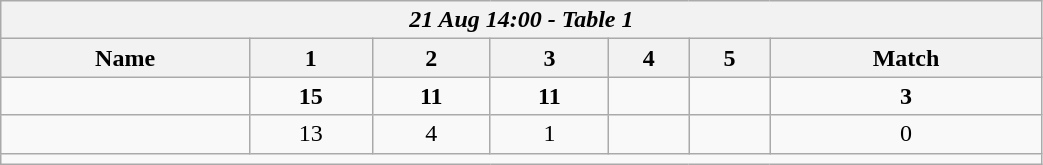<table class=wikitable style="text-align:center; width: 55%">
<tr>
<th colspan=17><em>21 Aug 14:00 - Table 1</em></th>
</tr>
<tr>
<th>Name</th>
<th>1</th>
<th>2</th>
<th>3</th>
<th>4</th>
<th>5</th>
<th>Match</th>
</tr>
<tr>
<td style="text-align:left;"><strong></strong></td>
<td><strong>15</strong></td>
<td><strong>11</strong></td>
<td><strong>11</strong></td>
<td></td>
<td></td>
<td><strong>3</strong></td>
</tr>
<tr>
<td style="text-align:left;"></td>
<td>13</td>
<td>4</td>
<td>1</td>
<td></td>
<td></td>
<td>0</td>
</tr>
<tr>
<td colspan=17></td>
</tr>
</table>
